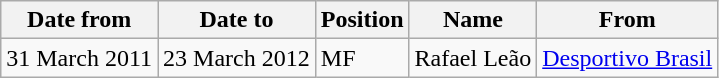<table class="wikitable">
<tr>
<th>Date from</th>
<th>Date to</th>
<th>Position</th>
<th>Name</th>
<th>From</th>
</tr>
<tr>
<td>31 March 2011</td>
<td>23 March 2012</td>
<td>MF</td>
<td> Rafael Leão</td>
<td><a href='#'>Desportivo Brasil</a></td>
</tr>
</table>
